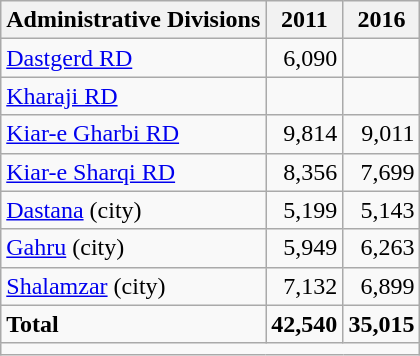<table class="wikitable">
<tr>
<th>Administrative Divisions</th>
<th>2011</th>
<th>2016</th>
</tr>
<tr>
<td><a href='#'>Dastgerd RD</a></td>
<td style="text-align: right;">6,090</td>
<td style="text-align: right;"></td>
</tr>
<tr>
<td><a href='#'>Kharaji RD</a></td>
<td style="text-align: right;"></td>
<td style="text-align: right;"></td>
</tr>
<tr>
<td><a href='#'>Kiar-e Gharbi RD</a></td>
<td style="text-align: right;">9,814</td>
<td style="text-align: right;">9,011</td>
</tr>
<tr>
<td><a href='#'>Kiar-e Sharqi RD</a></td>
<td style="text-align: right;">8,356</td>
<td style="text-align: right;">7,699</td>
</tr>
<tr>
<td><a href='#'>Dastana</a> (city)</td>
<td style="text-align: right;">5,199</td>
<td style="text-align: right;">5,143</td>
</tr>
<tr>
<td><a href='#'>Gahru</a> (city)</td>
<td style="text-align: right;">5,949</td>
<td style="text-align: right;">6,263</td>
</tr>
<tr>
<td><a href='#'>Shalamzar</a> (city)</td>
<td style="text-align: right;">7,132</td>
<td style="text-align: right;">6,899</td>
</tr>
<tr>
<td><strong>Total</strong></td>
<td style="text-align: right;"><strong>42,540</strong></td>
<td style="text-align: right;"><strong>35,015</strong></td>
</tr>
<tr>
<td colspan=3></td>
</tr>
</table>
